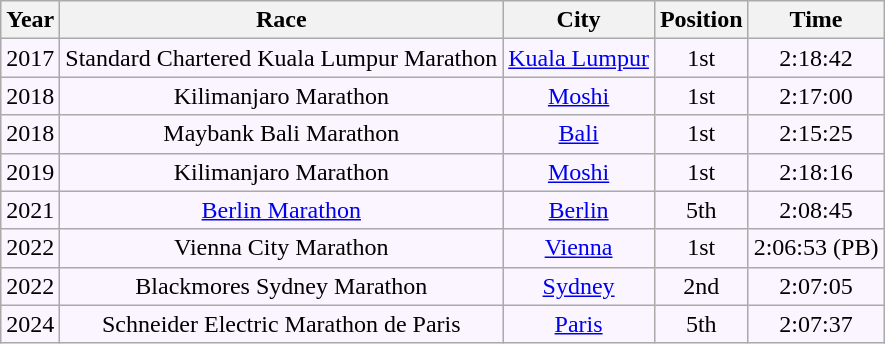<table class="wikitable" style="text-align:center; background:#faf5ff;">
<tr>
<th>Year</th>
<th>Race</th>
<th>City</th>
<th>Position</th>
<th>Time</th>
</tr>
<tr>
<td>2017</td>
<td>Standard Chartered Kuala Lumpur Marathon</td>
<td><a href='#'>Kuala Lumpur</a></td>
<td>1st</td>
<td>2:18:42</td>
</tr>
<tr>
<td>2018</td>
<td>Kilimanjaro Marathon</td>
<td><a href='#'>Moshi</a></td>
<td>1st</td>
<td>2:17:00</td>
</tr>
<tr>
<td>2018</td>
<td>Maybank Bali Marathon</td>
<td><a href='#'>Bali</a></td>
<td>1st</td>
<td>2:15:25</td>
</tr>
<tr>
<td>2019</td>
<td>Kilimanjaro Marathon</td>
<td><a href='#'>Moshi</a></td>
<td>1st</td>
<td>2:18:16</td>
</tr>
<tr>
<td>2021</td>
<td><a href='#'>Berlin Marathon</a></td>
<td><a href='#'>Berlin</a></td>
<td>5th</td>
<td>2:08:45</td>
</tr>
<tr>
<td>2022</td>
<td>Vienna City Marathon</td>
<td><a href='#'>Vienna</a></td>
<td>1st</td>
<td>2:06:53 (PB)</td>
</tr>
<tr>
<td>2022</td>
<td>Blackmores Sydney Marathon</td>
<td><a href='#'>Sydney</a></td>
<td>2nd</td>
<td>2:07:05</td>
</tr>
<tr>
<td>2024</td>
<td>Schneider Electric Marathon de Paris</td>
<td><a href='#'>Paris</a></td>
<td>5th</td>
<td>2:07:37</td>
</tr>
</table>
